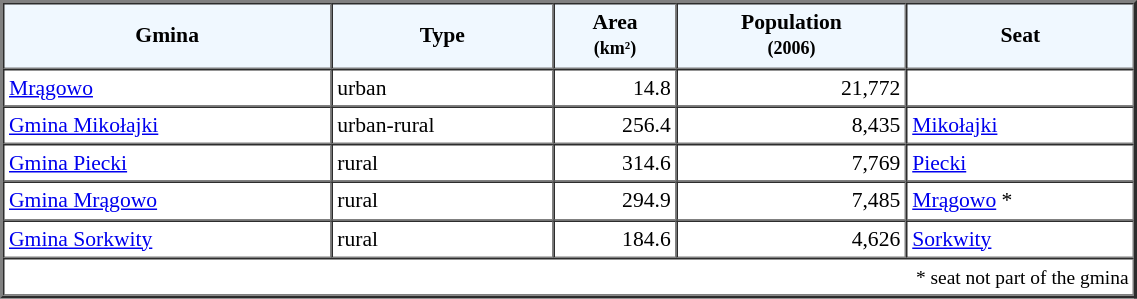<table width="60%" border="2" cellpadding="3" cellspacing="0" style="font-size:90%;line-height:120%;">
<tr bgcolor="F0F8FF">
<td style="text-align:center;"><strong>Gmina</strong></td>
<td style="text-align:center;"><strong>Type</strong></td>
<td style="text-align:center;"><strong>Area<br><small>(km²)</small></strong></td>
<td style="text-align:center;"><strong>Population<br><small>(2006)</small></strong></td>
<td style="text-align:center;"><strong>Seat</strong></td>
</tr>
<tr>
<td><a href='#'>Mrągowo</a></td>
<td>urban</td>
<td style="text-align:right;">14.8</td>
<td style="text-align:right;">21,772</td>
<td> </td>
</tr>
<tr>
<td><a href='#'>Gmina Mikołajki</a></td>
<td>urban-rural</td>
<td style="text-align:right;">256.4</td>
<td style="text-align:right;">8,435</td>
<td><a href='#'>Mikołajki</a></td>
</tr>
<tr>
<td><a href='#'>Gmina Piecki</a></td>
<td>rural</td>
<td style="text-align:right;">314.6</td>
<td style="text-align:right;">7,769</td>
<td><a href='#'>Piecki</a></td>
</tr>
<tr>
<td><a href='#'>Gmina Mrągowo</a></td>
<td>rural</td>
<td style="text-align:right;">294.9</td>
<td style="text-align:right;">7,485</td>
<td><a href='#'>Mrągowo</a> *</td>
</tr>
<tr>
<td><a href='#'>Gmina Sorkwity</a></td>
<td>rural</td>
<td style="text-align:right;">184.6</td>
<td style="text-align:right;">4,626</td>
<td><a href='#'>Sorkwity</a></td>
</tr>
<tr>
<td colspan=5 style="text-align:right;font-size:90%">* seat not part of the gmina</td>
</tr>
<tr>
</tr>
</table>
